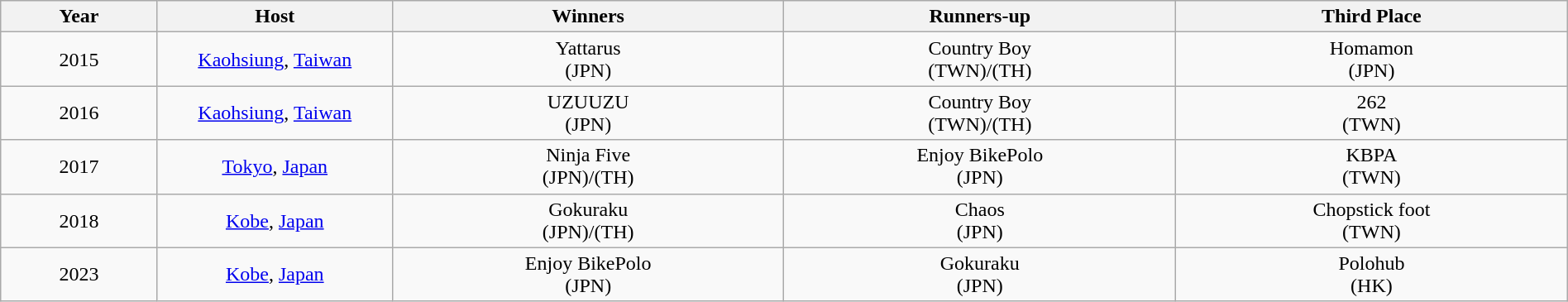<table class="wikitable mw-collapsible mw-collapsed" style="text-align:center; width:100%">
<tr>
<th width=10%>Year</th>
<th width=15%>Host</th>
<th width=25%>Winners</th>
<th width=25%>Runners-up</th>
<th width=25%>Third Place</th>
</tr>
<tr>
<td>2015</td>
<td><a href='#'>Kaohsiung</a>, <a href='#'>Taiwan</a></td>
<td>Yattarus<br> (JPN)</td>
<td>Country Boy<br> (TWN)/(TH)</td>
<td>Homamon<br> (JPN)</td>
</tr>
<tr>
<td>2016</td>
<td><a href='#'>Kaohsiung</a>, <a href='#'>Taiwan</a></td>
<td>UZUUZU<br> (JPN)</td>
<td>Country Boy<br> (TWN)/(TH)</td>
<td>262<br> (TWN)</td>
</tr>
<tr>
<td>2017</td>
<td><a href='#'>Tokyo</a>, <a href='#'>Japan</a></td>
<td>Ninja Five<br>  (JPN)/(TH)</td>
<td>Enjoy BikePolo<br> (JPN)</td>
<td>KBPA<br> (TWN)</td>
</tr>
<tr>
<td>2018</td>
<td><a href='#'>Kobe</a>, <a href='#'>Japan</a></td>
<td>Gokuraku<br>  (JPN)/(TH)</td>
<td>Chaos<br> (JPN)</td>
<td>Chopstick foot<br> (TWN)</td>
</tr>
<tr>
<td>2023</td>
<td><a href='#'>Kobe</a>, <a href='#'>Japan</a></td>
<td>Enjoy BikePolo<br> (JPN)</td>
<td>Gokuraku<br> (JPN)</td>
<td>Polohub<br> (HK)</td>
</tr>
</table>
